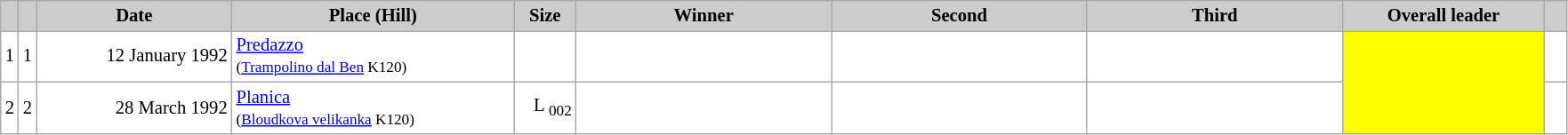<table class="wikitable plainrowheaders" style="background:#fff; font-size:86%; line-height:16px; border:grey solid 1px; border-collapse:collapse;">
<tr style="background:#ccc; text-align:center;">
<th scope="col" style="background:#ccc; width=30 px;"></th>
<th scope="col" style="background:#ccc; width=30 px;"></th>
<th scope="col" style="background:#ccc; width:140px;">Date</th>
<th scope="col" style="background:#ccc; width:205px;">Place (Hill)</th>
<th scope="col" style="background:#ccc; width:40px;">Size</th>
<th scope="col" style="background:#ccc; width:185px;">Winner</th>
<th scope="col" style="background:#ccc; width:185px;">Second</th>
<th scope="col" style="background:#ccc; width:185px;">Third</th>
<th scope="col" style="background:#ccc; width:145px;">Overall leader</th>
<th scope="col" style="background:#ccc; width:10px;"></th>
</tr>
<tr>
<td align=center>1</td>
<td align=center>1</td>
<td align=right>12 January 1992</td>
<td> <a href='#'>Predazzo</a><br><small>(<a href='#'>Trampolino dal Ben</a> K120)</small></td>
<td align=right></td>
<td></td>
<td></td>
<td></td>
<td bgcolor=yellow rowspan=2></td>
<td></td>
</tr>
<tr>
<td align=center>2</td>
<td align=center>2</td>
<td align=right>28 March 1992</td>
<td> <a href='#'>Planica</a><br><small>(<a href='#'>Bloudkova velikanka</a> K120)</small></td>
<td align=right>L <sub>002</sub></td>
<td></td>
<td></td>
<td></td>
<td></td>
</tr>
</table>
